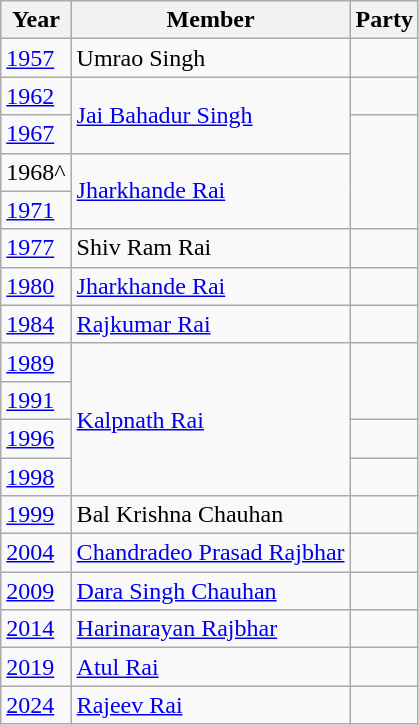<table class="wikitable sortable">
<tr>
<th>Year</th>
<th>Member</th>
<th colspan="2">Party</th>
</tr>
<tr>
<td><a href='#'>1957</a></td>
<td>Umrao Singh</td>
<td></td>
</tr>
<tr>
<td><a href='#'>1962</a></td>
<td rowspan="2"><a href='#'>Jai Bahadur Singh</a></td>
<td></td>
</tr>
<tr>
<td><a href='#'>1967</a></td>
</tr>
<tr>
<td>1968^</td>
<td rowspan="2"><a href='#'>Jharkhande Rai</a></td>
</tr>
<tr>
<td><a href='#'>1971</a></td>
</tr>
<tr>
<td><a href='#'>1977</a></td>
<td>Shiv Ram Rai</td>
<td></td>
</tr>
<tr>
<td><a href='#'>1980</a></td>
<td><a href='#'>Jharkhande Rai</a></td>
<td></td>
</tr>
<tr>
<td><a href='#'>1984</a></td>
<td><a href='#'>Rajkumar Rai</a></td>
<td></td>
</tr>
<tr>
<td><a href='#'>1989</a></td>
<td rowspan="4"><a href='#'>Kalpnath Rai</a></td>
</tr>
<tr>
<td><a href='#'>1991</a></td>
</tr>
<tr>
<td><a href='#'>1996</a></td>
<td></td>
</tr>
<tr>
<td><a href='#'>1998</a></td>
<td></td>
</tr>
<tr>
<td><a href='#'>1999</a></td>
<td>Bal Krishna Chauhan</td>
<td></td>
</tr>
<tr>
<td><a href='#'>2004</a></td>
<td><a href='#'>Chandradeo Prasad Rajbhar</a></td>
<td></td>
</tr>
<tr>
<td><a href='#'>2009</a></td>
<td><a href='#'>Dara Singh Chauhan</a></td>
<td></td>
</tr>
<tr>
<td><a href='#'>2014</a></td>
<td><a href='#'>Harinarayan Rajbhar</a></td>
<td></td>
</tr>
<tr>
<td><a href='#'>2019</a></td>
<td><a href='#'>Atul Rai</a></td>
<td></td>
</tr>
<tr>
<td><a href='#'>2024</a></td>
<td><a href='#'>Rajeev Rai</a></td>
<td></td>
</tr>
</table>
